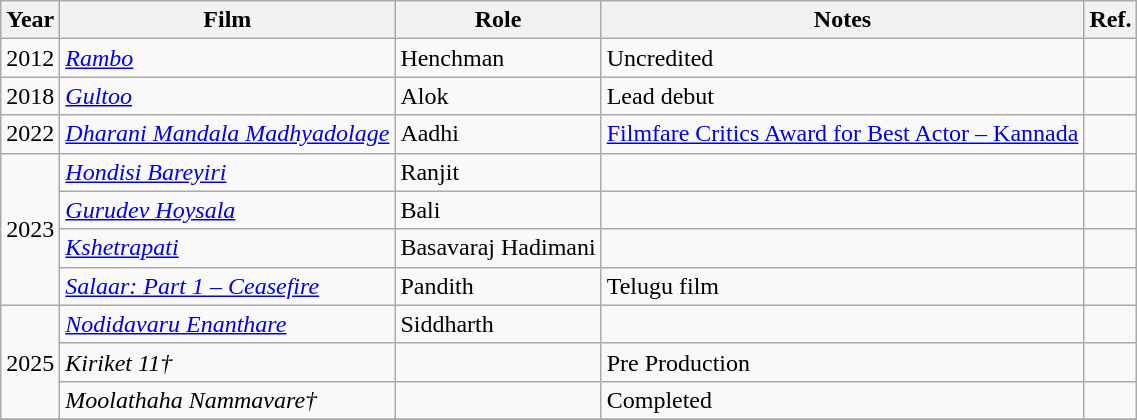<table class="wikitable">
<tr>
<th>Year</th>
<th>Film</th>
<th>Role</th>
<th>Notes</th>
<th>Ref.</th>
</tr>
<tr>
<td>2012</td>
<td><em><a href='#'>Rambo</a></em></td>
<td>Henchman</td>
<td>Uncredited</td>
<td></td>
</tr>
<tr>
<td>2018</td>
<td><em><a href='#'>Gultoo</a></em></td>
<td>Alok</td>
<td>Lead debut</td>
<td></td>
</tr>
<tr>
<td>2022</td>
<td><em><a href='#'>Dharani Mandala Madhyadolage</a></em></td>
<td>Aadhi</td>
<td><a href='#'>Filmfare Critics Award for Best Actor – Kannada</a></td>
<td></td>
</tr>
<tr>
<td rowspan="4">2023</td>
<td><em><a href='#'>Hondisi Bareyiri</a></em></td>
<td>Ranjit</td>
<td></td>
<td></td>
</tr>
<tr>
<td><em><a href='#'>Gurudev Hoysala</a></em></td>
<td>Bali</td>
<td></td>
<td></td>
</tr>
<tr>
<td><em><a href='#'>Kshetrapati</a></em></td>
<td>Basavaraj Hadimani</td>
<td></td>
<td></td>
</tr>
<tr>
<td><em><a href='#'>Salaar: Part 1 – Ceasefire</a></em></td>
<td>Pandith</td>
<td>Telugu film</td>
<td></td>
</tr>
<tr>
<td rowspan="3">2025</td>
<td><em><a href='#'>Nodidavaru Enanthare</a></em></td>
<td>Siddharth</td>
<td></td>
<td></td>
</tr>
<tr>
<td><em>Kiriket 11†</em></td>
<td></td>
<td>Pre Production</td>
<td></td>
</tr>
<tr>
<td><em>Moolathaha Nammavare†</em></td>
<td></td>
<td>Completed</td>
<td></td>
</tr>
<tr>
</tr>
</table>
